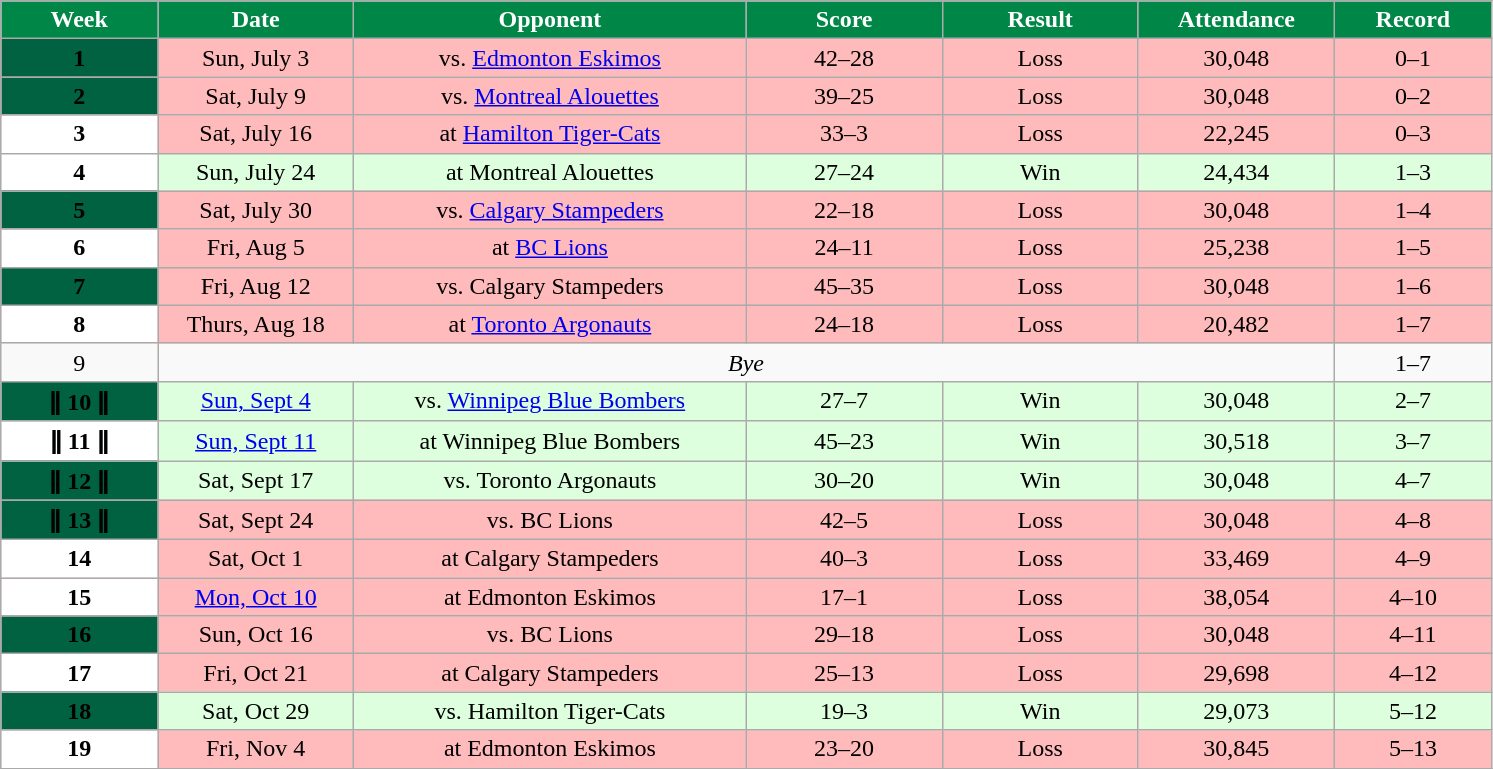<table class="wikitable sortable">
<tr>
<th style="background:#008748;color:white;"   width="8%">Week</th>
<th style="background:#008748;color:White;"   width="10%">Date</th>
<th style="background:#008748;color:White;"   width="20%">Opponent</th>
<th style="background:#008748;color:White;"   width="10%">Score</th>
<th style="background:#008748;color:White;"   width="10%">Result</th>
<th style="background:#008748;color:White;"   width="10%">Attendance</th>
<th style="background:#008748;color:White;"   width="8%">Record</th>
</tr>
<tr align="center" bgcolor="#ffbbbb">
<th style="text-align:center; background:#006241;"><span><strong>1</strong></span></th>
<td>Sun, July 3</td>
<td>vs. <a href='#'>Edmonton Eskimos</a></td>
<td>42–28</td>
<td>Loss</td>
<td>30,048</td>
<td>0–1</td>
</tr>
<tr align="center" bgcolor="#ffbbbb">
<th style="text-align:center; background:#006241;"><span><strong>2</strong></span></th>
<td>Sat, July 9</td>
<td>vs. <a href='#'>Montreal Alouettes</a></td>
<td>39–25</td>
<td>Loss</td>
<td>30,048</td>
<td>0–2</td>
</tr>
<tr align="center" bgcolor="#ffbbbb">
<th style="text-align:center; background:white;"><span><strong>3</strong></span></th>
<td>Sat, July 16</td>
<td>at <a href='#'>Hamilton Tiger-Cats</a></td>
<td>33–3</td>
<td>Loss</td>
<td>22,245</td>
<td>0–3</td>
</tr>
<tr align="center" bgcolor="#ddffdd">
<th style="text-align:center; background:white;"><span><strong>4</strong></span></th>
<td>Sun, July 24</td>
<td>at Montreal Alouettes</td>
<td>27–24</td>
<td>Win</td>
<td>24,434</td>
<td>1–3</td>
</tr>
<tr align="center" bgcolor="#ffbbbb">
<th style="text-align:center; background:#006241;"><span><strong>5</strong></span></th>
<td>Sat, July 30</td>
<td>vs. <a href='#'>Calgary Stampeders</a></td>
<td>22–18</td>
<td>Loss</td>
<td>30,048</td>
<td>1–4</td>
</tr>
<tr align="center" bgcolor="#ffbbbb">
<th style="text-align:center; background:white;"><span><strong>6</strong></span></th>
<td>Fri, Aug 5</td>
<td>at <a href='#'>BC Lions</a></td>
<td>24–11</td>
<td>Loss</td>
<td>25,238</td>
<td>1–5</td>
</tr>
<tr align="center" bgcolor="#ffbbbb">
<th style="text-align:center; background:#006241;"><span><strong>7</strong></span></th>
<td>Fri, Aug 12</td>
<td>vs. Calgary Stampeders</td>
<td>45–35</td>
<td>Loss</td>
<td>30,048</td>
<td>1–6</td>
</tr>
<tr align="center" bgcolor="#ffbbbb">
<th style="text-align:center; background:white;"><span><strong>8</strong></span></th>
<td>Thurs, Aug 18</td>
<td>at <a href='#'>Toronto Argonauts</a></td>
<td>24–18</td>
<td>Loss</td>
<td>20,482</td>
<td>1–7</td>
</tr>
<tr align="center">
<td>9</td>
<td colspan="5"><em>Bye</em></td>
<td>1–7</td>
</tr>
<tr align="center" bgcolor="#ddffdd">
<th style="text-align:center; background:#006241;"><span><strong>ǁ 10 ǁ</strong></span></th>
<td><a href='#'>Sun, Sept 4</a></td>
<td>vs. <a href='#'>Winnipeg Blue Bombers</a></td>
<td>27–7</td>
<td>Win</td>
<td>30,048</td>
<td>2–7</td>
</tr>
<tr align="center" bgcolor="#ddffdd">
<th style="text-align:center; background:white;"><span><strong>ǁ 11 ǁ</strong></span></th>
<td><a href='#'>Sun, Sept 11</a></td>
<td>at Winnipeg Blue Bombers</td>
<td>45–23</td>
<td>Win</td>
<td>30,518</td>
<td>3–7</td>
</tr>
<tr align="center" bgcolor="#ddffdd">
<th style="text-align:center; background:#006241;"><span><strong>ǁ 12 ǁ</strong></span></th>
<td>Sat, Sept 17</td>
<td>vs. Toronto Argonauts</td>
<td>30–20</td>
<td>Win</td>
<td>30,048</td>
<td>4–7</td>
</tr>
<tr align="center" bgcolor="#ffbbbb">
<th style="text-align:center; background:#006241;"><span><strong>ǁ 13 ǁ</strong></span></th>
<td>Sat, Sept 24</td>
<td>vs. BC Lions</td>
<td>42–5</td>
<td>Loss</td>
<td>30,048</td>
<td>4–8</td>
</tr>
<tr align="center" bgcolor="#ffbbbb">
<th style="text-align:center; background:white;"><span><strong>14</strong></span></th>
<td>Sat, Oct 1</td>
<td>at Calgary Stampeders</td>
<td>40–3</td>
<td>Loss</td>
<td>33,469</td>
<td>4–9</td>
</tr>
<tr align="center" bgcolor="#ffbbbb">
<th style="text-align:center; background:white;"><span><strong>15</strong></span></th>
<td><a href='#'>Mon, Oct 10</a></td>
<td>at Edmonton Eskimos</td>
<td>17–1</td>
<td>Loss</td>
<td>38,054</td>
<td>4–10</td>
</tr>
<tr align="center" bgcolor="#ffbbbb">
<th style="text-align:center; background:#006241;"><span><strong>16</strong></span></th>
<td>Sun, Oct 16</td>
<td>vs. BC Lions</td>
<td>29–18</td>
<td>Loss</td>
<td>30,048</td>
<td>4–11</td>
</tr>
<tr align="center" bgcolor="#ffbbbb">
<th style="text-align:center; background:white;"><span><strong>17</strong></span></th>
<td>Fri, Oct 21</td>
<td>at Calgary Stampeders</td>
<td>25–13</td>
<td>Loss</td>
<td>29,698</td>
<td>4–12</td>
</tr>
<tr align="center" bgcolor="#ddffdd">
<th style="text-align:center; background:#006241;"><span><strong>18</strong></span></th>
<td>Sat, Oct 29</td>
<td>vs. Hamilton Tiger-Cats</td>
<td>19–3</td>
<td>Win</td>
<td>29,073</td>
<td>5–12</td>
</tr>
<tr align="center" bgcolor="#ffbbbb">
<th style="text-align:center; background:white;"><span><strong>19</strong></span></th>
<td>Fri, Nov 4</td>
<td>at Edmonton Eskimos</td>
<td>23–20</td>
<td>Loss</td>
<td>30,845</td>
<td>5–13</td>
</tr>
<tr>
</tr>
</table>
